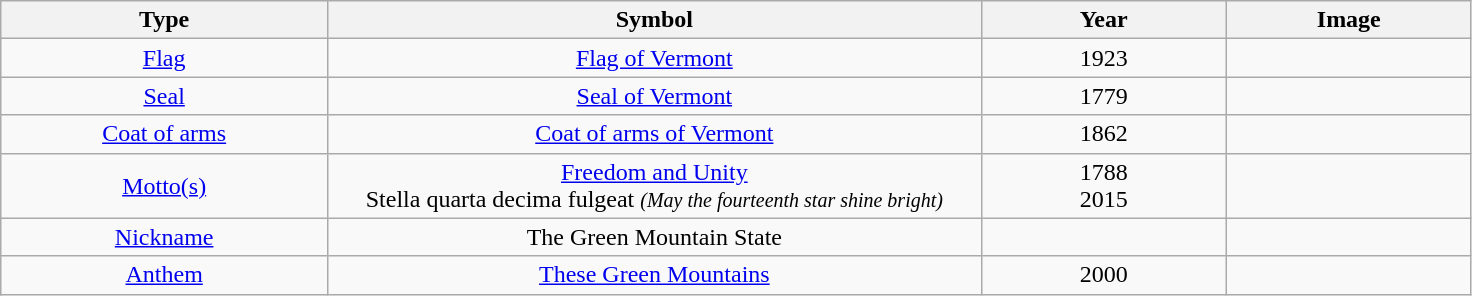<table class="wikitable">
<tr>
<th style="width:20%;">Type</th>
<th style="width:40%;">Symbol</th>
<th style="width:15%;">Year</th>
<th style="width:15%;">Image</th>
</tr>
<tr>
<td style="text-align:center;"><a href='#'>Flag</a></td>
<td style="text-align:center;"><a href='#'>Flag of Vermont</a></td>
<td style="text-align:center;">1923</td>
<td style="text-align:center;"></td>
</tr>
<tr>
<td style="text-align:center;"><a href='#'>Seal</a></td>
<td style="text-align:center;"><a href='#'>Seal of Vermont</a></td>
<td style="text-align:center;">1779</td>
<td style="text-align:center;"></td>
</tr>
<tr>
<td style="text-align:center;"><a href='#'>Coat of arms</a></td>
<td style="text-align:center;"><a href='#'>Coat of arms of Vermont</a></td>
<td style="text-align:center;">1862</td>
<td style="text-align:center;"></td>
</tr>
<tr>
<td id="Motto" style="text-align:center;"><a href='#'>Motto(s)</a></td>
<td style="text-align:center;"><a href='#'>Freedom and Unity</a><br>Stella quarta decima fulgeat <em><small>(May the fourteenth star shine bright)</small></em></td>
<td style="text-align:center;">1788<br>2015</td>
<td></td>
</tr>
<tr>
<td id="Nickname" style="text-align:center;"><a href='#'>Nickname</a></td>
<td style="text-align:center;">The Green Mountain State</td>
<td style="text-align:center;"></td>
<td></td>
</tr>
<tr>
<td id="Slogan" style="text-align:center;"><a href='#'>Anthem</a></td>
<td style="text-align:center;"><a href='#'>These Green Mountains</a></td>
<td style="text-align:center;">2000</td>
<td style="text-align:center;"></td>
</tr>
</table>
